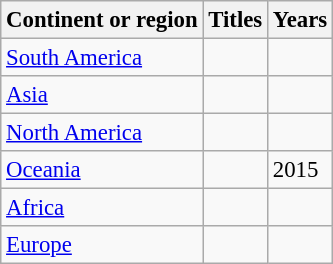<table class="wikitable sortable" style="font-size: 95%;">
<tr>
<th>Continent or region</th>
<th>Titles</th>
<th>Years</th>
</tr>
<tr>
<td><a href='#'>South America</a></td>
<td></td>
<td></td>
</tr>
<tr>
<td><a href='#'>Asia</a></td>
<td></td>
<td></td>
</tr>
<tr>
<td><a href='#'>North America</a></td>
<td></td>
<td></td>
</tr>
<tr>
<td><a href='#'>Oceania</a></td>
<td></td>
<td>2015</td>
</tr>
<tr>
<td><a href='#'>Africa</a></td>
<td></td>
<td></td>
</tr>
<tr>
<td><a href='#'>Europe</a></td>
<td></td>
<td></td>
</tr>
</table>
